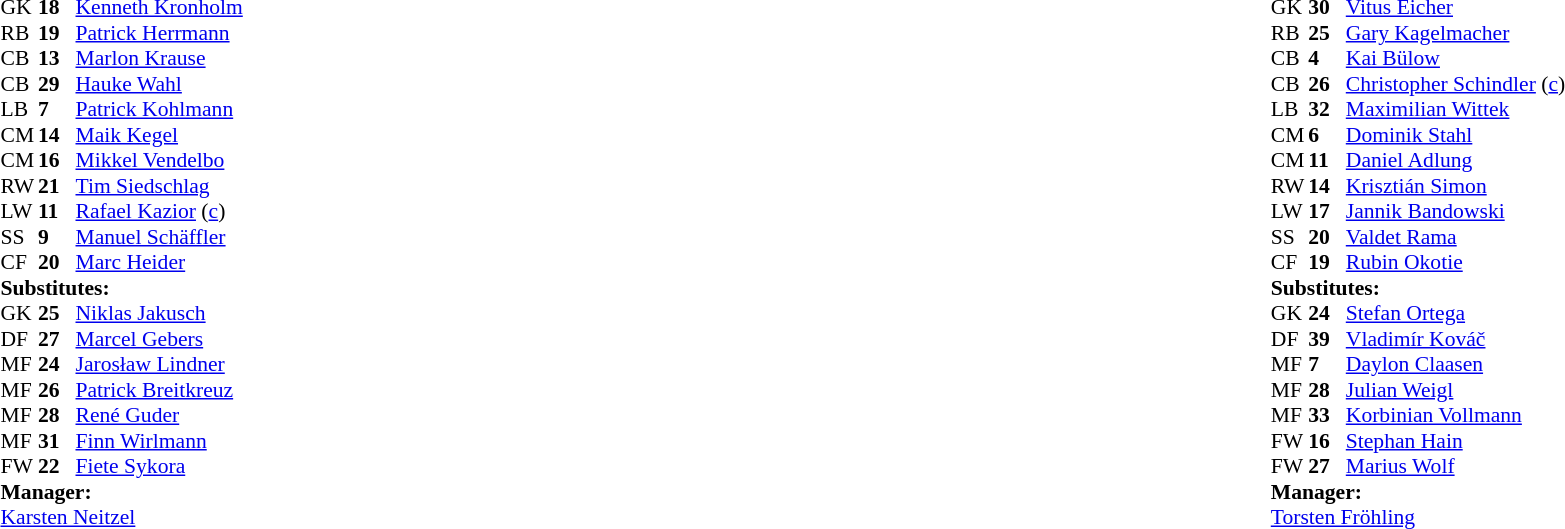<table width="100%">
<tr>
<td valign="top" width="40%"><br><table style="font-size:90%" cellspacing="0" cellpadding="0">
<tr>
<th width=25></th>
<th width=25></th>
</tr>
<tr>
<td>GK</td>
<td><strong>18</strong></td>
<td> <a href='#'>Kenneth Kronholm</a></td>
</tr>
<tr>
<td>RB</td>
<td><strong>19</strong></td>
<td> <a href='#'>Patrick Herrmann</a></td>
</tr>
<tr>
<td>CB</td>
<td><strong>13</strong></td>
<td> <a href='#'>Marlon Krause</a></td>
</tr>
<tr>
<td>CB</td>
<td><strong>29</strong></td>
<td> <a href='#'>Hauke Wahl</a></td>
</tr>
<tr>
<td>LB</td>
<td><strong>7</strong></td>
<td> <a href='#'>Patrick Kohlmann</a></td>
</tr>
<tr>
<td>CM</td>
<td><strong>14</strong></td>
<td> <a href='#'>Maik Kegel</a></td>
</tr>
<tr>
<td>CM</td>
<td><strong>16</strong></td>
<td> <a href='#'>Mikkel Vendelbo</a></td>
<td></td>
</tr>
<tr>
<td>RW</td>
<td><strong>21</strong></td>
<td> <a href='#'>Tim Siedschlag</a></td>
<td></td>
<td></td>
</tr>
<tr>
<td>LW</td>
<td><strong>11</strong></td>
<td> <a href='#'>Rafael Kazior</a> (<a href='#'>c</a>)</td>
</tr>
<tr>
<td>SS</td>
<td><strong>9</strong></td>
<td> <a href='#'>Manuel Schäffler</a></td>
<td></td>
<td></td>
</tr>
<tr>
<td>CF</td>
<td><strong>20</strong></td>
<td> <a href='#'>Marc Heider</a></td>
<td></td>
<td></td>
</tr>
<tr>
<td colspan=3><strong>Substitutes:</strong></td>
</tr>
<tr>
<td>GK</td>
<td><strong>25</strong></td>
<td> <a href='#'>Niklas Jakusch</a></td>
</tr>
<tr>
<td>DF</td>
<td><strong>27</strong></td>
<td> <a href='#'>Marcel Gebers</a></td>
</tr>
<tr>
<td>MF</td>
<td><strong>24</strong></td>
<td> <a href='#'>Jarosław Lindner</a></td>
<td></td>
<td></td>
</tr>
<tr>
<td>MF</td>
<td><strong>26</strong></td>
<td> <a href='#'>Patrick Breitkreuz</a></td>
<td></td>
<td></td>
</tr>
<tr>
<td>MF</td>
<td><strong>28</strong></td>
<td> <a href='#'>René Guder</a></td>
</tr>
<tr>
<td>MF</td>
<td><strong>31</strong></td>
<td> <a href='#'>Finn Wirlmann</a></td>
</tr>
<tr>
<td>FW</td>
<td><strong>22</strong></td>
<td> <a href='#'>Fiete Sykora</a></td>
<td></td>
<td></td>
</tr>
<tr>
<td colspan=3><strong>Manager:</strong></td>
</tr>
<tr>
<td colspan=3><a href='#'>Karsten Neitzel</a></td>
</tr>
</table>
</td>
<td valign="top"></td>
<td valign="top" width="50%"><br><table style="font-size:90%; margin:auto" cellspacing="0" cellpadding="0">
<tr>
<th width=25></th>
<th width=25></th>
</tr>
<tr>
<td>GK</td>
<td><strong>30</strong></td>
<td> <a href='#'>Vitus Eicher</a></td>
</tr>
<tr>
<td>RB</td>
<td><strong>25</strong></td>
<td> <a href='#'>Gary Kagelmacher</a></td>
</tr>
<tr>
<td>CB</td>
<td><strong>4</strong></td>
<td> <a href='#'>Kai Bülow</a></td>
</tr>
<tr>
<td>CB</td>
<td><strong>26</strong></td>
<td> <a href='#'>Christopher Schindler</a> (<a href='#'>c</a>)</td>
</tr>
<tr>
<td>LB</td>
<td><strong>32</strong></td>
<td> <a href='#'>Maximilian Wittek</a></td>
<td></td>
</tr>
<tr>
<td>CM</td>
<td><strong>6</strong></td>
<td> <a href='#'>Dominik Stahl</a></td>
<td></td>
</tr>
<tr>
<td>CM</td>
<td><strong>11</strong></td>
<td> <a href='#'>Daniel Adlung</a></td>
</tr>
<tr>
<td>RW</td>
<td><strong>14</strong></td>
<td> <a href='#'>Krisztián Simon</a></td>
<td></td>
<td></td>
</tr>
<tr>
<td>LW</td>
<td><strong>17</strong></td>
<td> <a href='#'>Jannik Bandowski</a></td>
<td></td>
<td></td>
</tr>
<tr>
<td>SS</td>
<td><strong>20</strong></td>
<td> <a href='#'>Valdet Rama</a></td>
</tr>
<tr>
<td>CF</td>
<td><strong>19</strong></td>
<td> <a href='#'>Rubin Okotie</a></td>
<td></td>
<td></td>
</tr>
<tr>
<td colspan=3><strong>Substitutes:</strong></td>
</tr>
<tr>
<td>GK</td>
<td><strong>24</strong></td>
<td> <a href='#'>Stefan Ortega</a></td>
</tr>
<tr>
<td>DF</td>
<td><strong>39</strong></td>
<td> <a href='#'>Vladimír Kováč</a></td>
</tr>
<tr>
<td>MF</td>
<td><strong>7</strong></td>
<td> <a href='#'>Daylon Claasen</a></td>
</tr>
<tr>
<td>MF</td>
<td><strong>28</strong></td>
<td> <a href='#'>Julian Weigl</a></td>
</tr>
<tr>
<td>MF</td>
<td><strong>33</strong></td>
<td> <a href='#'>Korbinian Vollmann</a></td>
<td></td>
<td></td>
</tr>
<tr>
<td>FW</td>
<td><strong>16</strong></td>
<td> <a href='#'>Stephan Hain</a></td>
<td></td>
<td></td>
</tr>
<tr>
<td>FW</td>
<td><strong>27</strong></td>
<td> <a href='#'>Marius Wolf</a></td>
<td></td>
<td></td>
</tr>
<tr>
<td colspan=3><strong>Manager:</strong></td>
</tr>
<tr>
<td colspan=3><a href='#'>Torsten Fröhling</a></td>
</tr>
</table>
</td>
</tr>
</table>
